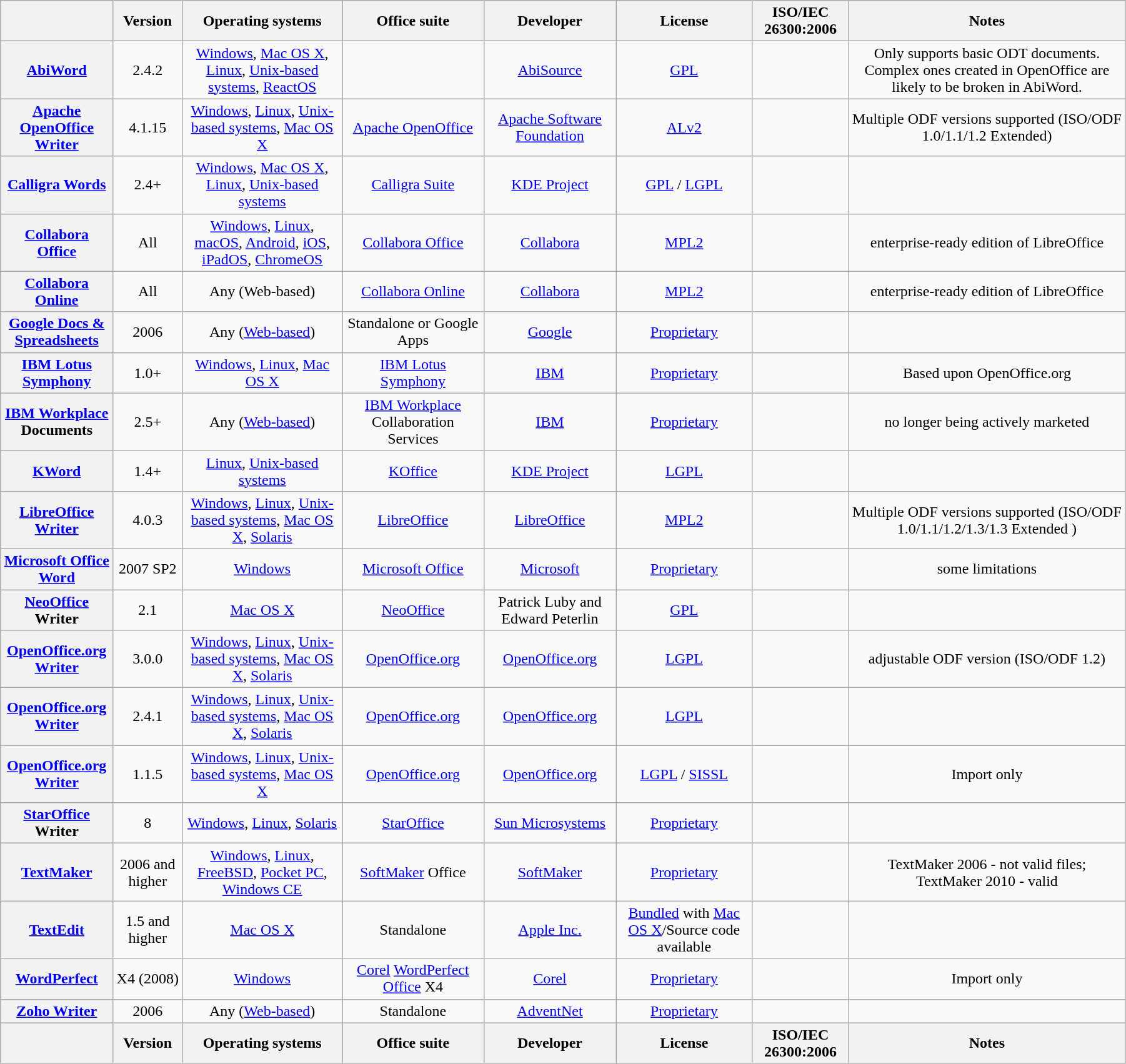<table class="sortable wikitable" style="text-align: center; width: 95%">
<tr>
<th style="width: 10%"></th>
<th>Version</th>
<th>Operating systems</th>
<th>Office suite</th>
<th>Developer</th>
<th>License</th>
<th>ISO/IEC 26300:2006</th>
<th>Notes</th>
</tr>
<tr>
<th><a href='#'>AbiWord</a></th>
<td>2.4.2</td>
<td><a href='#'>Windows</a>, <a href='#'>Mac OS X</a>, <a href='#'>Linux</a>, <a href='#'>Unix-based systems</a>, <a href='#'>ReactOS</a></td>
<td></td>
<td><a href='#'>AbiSource</a></td>
<td><a href='#'>GPL</a></td>
<td></td>
<td>Only supports basic ODT documents. Complex ones created in OpenOffice are likely to be broken in AbiWord.</td>
</tr>
<tr>
<th><a href='#'>Apache OpenOffice Writer</a></th>
<td>4.1.15</td>
<td><a href='#'>Windows</a>, <a href='#'>Linux</a>, <a href='#'>Unix-based systems</a>, <a href='#'>Mac OS X</a></td>
<td><a href='#'>Apache OpenOffice</a></td>
<td><a href='#'>Apache Software Foundation</a></td>
<td><a href='#'>ALv2</a></td>
<td></td>
<td>Multiple ODF versions supported (ISO/ODF 1.0/1.1/1.2 Extended)</td>
</tr>
<tr>
<th><a href='#'>Calligra Words</a></th>
<td>2.4+</td>
<td><a href='#'>Windows</a>, <a href='#'>Mac OS X</a>, <a href='#'>Linux</a>, <a href='#'>Unix-based systems</a></td>
<td><a href='#'>Calligra Suite</a></td>
<td><a href='#'>KDE Project</a></td>
<td><a href='#'>GPL</a> / <a href='#'>LGPL</a></td>
<td></td>
<td></td>
</tr>
<tr>
<th><a href='#'>Collabora Office</a></th>
<td>All</td>
<td><a href='#'>Windows</a>, <a href='#'>Linux</a>, <a href='#'>macOS</a>, <a href='#'>Android</a>, <a href='#'>iOS</a>, <a href='#'>iPadOS</a>, <a href='#'>ChromeOS</a></td>
<td><a href='#'>Collabora Office</a></td>
<td><a href='#'>Collabora</a></td>
<td><a href='#'>MPL2</a></td>
<td></td>
<td>enterprise-ready edition of LibreOffice</td>
</tr>
<tr>
<th><a href='#'>Collabora Online</a></th>
<td>All</td>
<td>Any (Web-based)</td>
<td><a href='#'>Collabora Online</a></td>
<td><a href='#'>Collabora</a></td>
<td><a href='#'>MPL2</a></td>
<td></td>
<td>enterprise-ready edition of LibreOffice</td>
</tr>
<tr>
<th><a href='#'>Google Docs & Spreadsheets</a></th>
<td>2006</td>
<td>Any (<a href='#'>Web-based</a>)</td>
<td>Standalone or Google Apps</td>
<td><a href='#'>Google</a></td>
<td><a href='#'>Proprietary</a></td>
<td></td>
<td></td>
</tr>
<tr>
<th><a href='#'>IBM Lotus Symphony</a></th>
<td>1.0+</td>
<td><a href='#'>Windows</a>, <a href='#'>Linux</a>, <a href='#'>Mac OS X</a></td>
<td><a href='#'>IBM Lotus Symphony</a></td>
<td><a href='#'>IBM</a></td>
<td><a href='#'>Proprietary</a></td>
<td></td>
<td>Based upon OpenOffice.org</td>
</tr>
<tr>
<th><a href='#'>IBM Workplace</a> Documents</th>
<td>2.5+</td>
<td>Any (<a href='#'>Web-based</a>)</td>
<td><a href='#'>IBM Workplace</a> Collaboration Services</td>
<td><a href='#'>IBM</a></td>
<td><a href='#'>Proprietary</a></td>
<td></td>
<td>no longer being actively marketed</td>
</tr>
<tr>
<th><a href='#'>KWord</a></th>
<td>1.4+</td>
<td><a href='#'>Linux</a>, <a href='#'>Unix-based systems</a></td>
<td><a href='#'>KOffice</a></td>
<td><a href='#'>KDE Project</a></td>
<td><a href='#'>LGPL</a></td>
<td></td>
<td></td>
</tr>
<tr>
<th><a href='#'>LibreOffice Writer</a></th>
<td>4.0.3</td>
<td><a href='#'>Windows</a>, <a href='#'>Linux</a>, <a href='#'>Unix-based systems</a>, <a href='#'>Mac OS X</a>, <a href='#'>Solaris</a></td>
<td><a href='#'>LibreOffice</a></td>
<td><a href='#'>LibreOffice</a></td>
<td><a href='#'>MPL2</a></td>
<td></td>
<td>Multiple ODF versions supported (ISO/ODF 1.0/1.1/1.2/1.3/1.3 Extended )</td>
</tr>
<tr>
<th><a href='#'>Microsoft Office Word</a></th>
<td>2007 SP2</td>
<td><a href='#'>Windows</a></td>
<td><a href='#'>Microsoft Office</a></td>
<td><a href='#'>Microsoft</a></td>
<td><a href='#'>Proprietary</a></td>
<td></td>
<td>some limitations</td>
</tr>
<tr>
<th><a href='#'>NeoOffice</a> Writer</th>
<td>2.1</td>
<td><a href='#'>Mac OS X</a></td>
<td><a href='#'>NeoOffice</a></td>
<td>Patrick Luby and Edward Peterlin</td>
<td><a href='#'>GPL</a></td>
<td></td>
<td></td>
</tr>
<tr>
<th><a href='#'>OpenOffice.org Writer</a></th>
<td>3.0.0</td>
<td><a href='#'>Windows</a>, <a href='#'>Linux</a>, <a href='#'>Unix-based systems</a>, <a href='#'>Mac OS X</a>, <a href='#'>Solaris</a></td>
<td><a href='#'>OpenOffice.org</a></td>
<td><a href='#'>OpenOffice.org</a></td>
<td><a href='#'>LGPL</a></td>
<td></td>
<td>adjustable ODF version (ISO/ODF 1.2)</td>
</tr>
<tr>
<th><a href='#'>OpenOffice.org Writer</a></th>
<td>2.4.1</td>
<td><a href='#'>Windows</a>, <a href='#'>Linux</a>, <a href='#'>Unix-based systems</a>, <a href='#'>Mac OS X</a>, <a href='#'>Solaris</a></td>
<td><a href='#'>OpenOffice.org</a></td>
<td><a href='#'>OpenOffice.org</a></td>
<td><a href='#'>LGPL</a></td>
<td></td>
<td></td>
</tr>
<tr>
<th><a href='#'>OpenOffice.org Writer</a></th>
<td>1.1.5</td>
<td><a href='#'>Windows</a>, <a href='#'>Linux</a>, <a href='#'>Unix-based systems</a>, <a href='#'>Mac OS X</a></td>
<td><a href='#'>OpenOffice.org</a></td>
<td><a href='#'>OpenOffice.org</a></td>
<td><a href='#'>LGPL</a> / <a href='#'>SISSL</a></td>
<td></td>
<td>Import only</td>
</tr>
<tr>
<th><a href='#'>StarOffice</a> Writer</th>
<td>8</td>
<td><a href='#'>Windows</a>, <a href='#'>Linux</a>, <a href='#'>Solaris</a></td>
<td><a href='#'>StarOffice</a></td>
<td><a href='#'>Sun Microsystems</a></td>
<td><a href='#'>Proprietary</a></td>
<td></td>
<td></td>
</tr>
<tr>
<th><a href='#'>TextMaker</a></th>
<td>2006 and higher</td>
<td><a href='#'>Windows</a>, <a href='#'>Linux</a>, <a href='#'>FreeBSD</a>, <a href='#'>Pocket PC</a>, <a href='#'>Windows CE</a></td>
<td><a href='#'>SoftMaker</a> Office</td>
<td><a href='#'>SoftMaker</a></td>
<td><a href='#'>Proprietary</a></td>
<td></td>
<td>TextMaker 2006 - not valid files;<br>TextMaker 2010 - valid</td>
</tr>
<tr>
<th><a href='#'>TextEdit</a></th>
<td>1.5 and higher</td>
<td><a href='#'>Mac OS X</a></td>
<td>Standalone</td>
<td><a href='#'>Apple Inc.</a></td>
<td><a href='#'>Bundled</a> with <a href='#'>Mac OS X</a>/Source code available</td>
<td></td>
<td></td>
</tr>
<tr>
<th><a href='#'>WordPerfect</a></th>
<td>X4 (2008)</td>
<td><a href='#'>Windows</a></td>
<td><a href='#'>Corel</a> <a href='#'>WordPerfect Office</a> X4</td>
<td><a href='#'>Corel</a></td>
<td><a href='#'>Proprietary</a></td>
<td></td>
<td>Import only</td>
</tr>
<tr>
<th><a href='#'>Zoho Writer</a></th>
<td>2006</td>
<td>Any (<a href='#'>Web-based</a>)</td>
<td>Standalone</td>
<td><a href='#'>AdventNet</a></td>
<td><a href='#'>Proprietary</a></td>
<td></td>
<td></td>
</tr>
<tr class="sortbottom">
<th></th>
<th>Version</th>
<th>Operating systems</th>
<th>Office suite</th>
<th>Developer</th>
<th>License</th>
<th>ISO/IEC 26300:2006</th>
<th>Notes</th>
</tr>
</table>
